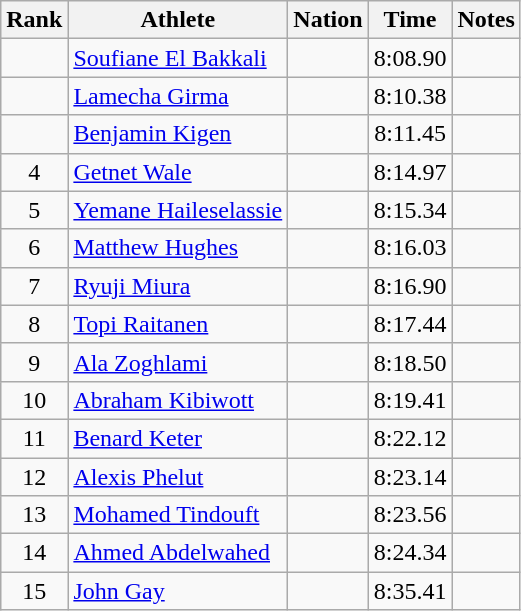<table class="wikitable sortable" style="text-align:center">
<tr>
<th>Rank</th>
<th>Athlete</th>
<th>Nation</th>
<th>Time</th>
<th>Notes</th>
</tr>
<tr>
<td></td>
<td align=left><a href='#'>Soufiane El Bakkali</a></td>
<td align=left></td>
<td>8:08.90</td>
<td></td>
</tr>
<tr>
<td></td>
<td align=left><a href='#'>Lamecha Girma</a></td>
<td align="left"></td>
<td>8:10.38</td>
<td></td>
</tr>
<tr>
<td></td>
<td align=left><a href='#'>Benjamin Kigen</a></td>
<td align="left"></td>
<td>8:11.45</td>
<td></td>
</tr>
<tr>
<td>4</td>
<td align=left><a href='#'>Getnet Wale</a></td>
<td align="left"></td>
<td>8:14.97</td>
<td></td>
</tr>
<tr>
<td>5</td>
<td align=left><a href='#'>Yemane Haileselassie</a></td>
<td align="left"></td>
<td>8:15.34</td>
<td></td>
</tr>
<tr>
<td>6</td>
<td align=left><a href='#'>Matthew Hughes</a></td>
<td align="left"></td>
<td>8:16.03</td>
<td></td>
</tr>
<tr>
<td>7</td>
<td align=left><a href='#'>Ryuji Miura</a></td>
<td align="left"></td>
<td>8:16.90</td>
<td></td>
</tr>
<tr>
<td>8</td>
<td align=left><a href='#'>Topi Raitanen</a></td>
<td align=left></td>
<td>8:17.44</td>
<td></td>
</tr>
<tr>
<td>9</td>
<td align=left><a href='#'>Ala Zoghlami</a></td>
<td align="left"></td>
<td>8:18.50</td>
<td></td>
</tr>
<tr>
<td>10</td>
<td align=left><a href='#'>Abraham Kibiwott</a></td>
<td align="left"></td>
<td>8:19.41</td>
<td></td>
</tr>
<tr>
<td>11</td>
<td align=left><a href='#'>Benard Keter</a></td>
<td align="left"></td>
<td>8:22.12</td>
<td></td>
</tr>
<tr>
<td>12</td>
<td align=left><a href='#'>Alexis Phelut</a></td>
<td align=left></td>
<td>8:23.14</td>
<td></td>
</tr>
<tr>
<td>13</td>
<td align=left><a href='#'>Mohamed Tindouft</a></td>
<td align="left"></td>
<td>8:23.56</td>
<td></td>
</tr>
<tr>
<td>14</td>
<td align=left><a href='#'>Ahmed Abdelwahed</a></td>
<td align="left"></td>
<td>8:24.34</td>
<td></td>
</tr>
<tr>
<td>15</td>
<td align=left><a href='#'>John Gay</a></td>
<td align="left"></td>
<td>8:35.41</td>
<td></td>
</tr>
</table>
